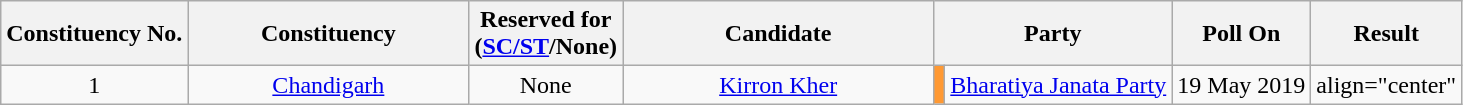<table class="wikitable sortable" style="text-align:center;">
<tr>
<th>Constituency No.</th>
<th style="width:180px;">Constituency</th>
<th>Reserved for<br>(<a href='#'>SC/ST</a>/None)</th>
<th style="width:200px;">Candidate</th>
<th colspan="2">Party</th>
<th>Poll On</th>
<th>Result</th>
</tr>
<tr>
<td align="center">1</td>
<td><a href='#'>Chandigarh</a></td>
<td align="center">None</td>
<td><a href='#'>Kirron Kher</a></td>
<td style="color:inherit;background:#FF9933"></td>
<td><a href='#'>Bharatiya Janata Party</a></td>
<td align="center">19 May 2019</td>
<td>align="center" </td>
</tr>
</table>
